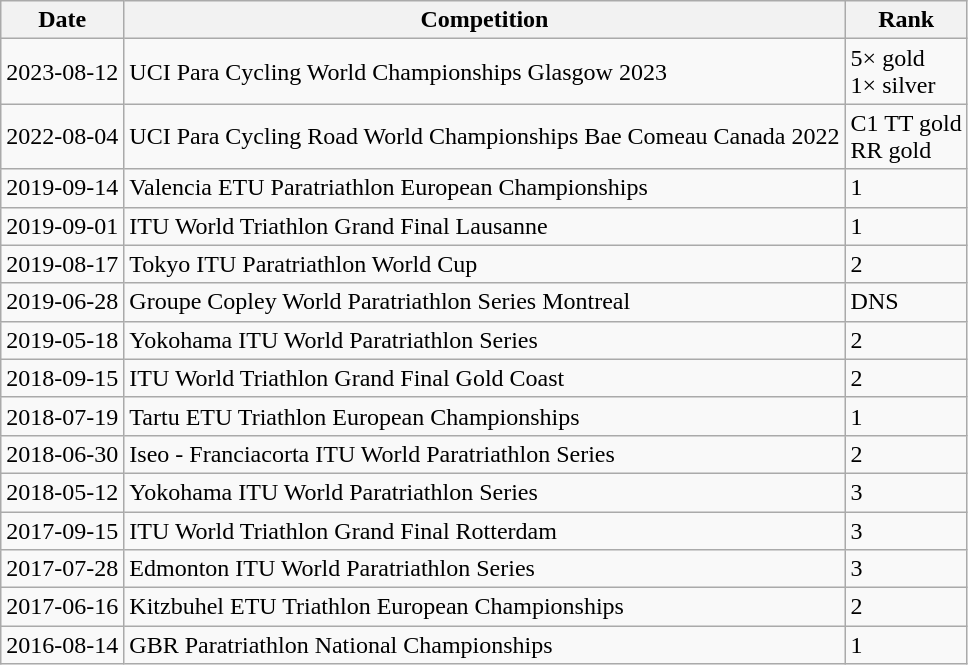<table class="wikitable sortable">
<tr>
<th>Date</th>
<th>Competition</th>
<th>Rank</th>
</tr>
<tr>
<td>2023-08-12</td>
<td>UCI Para Cycling World Championships Glasgow 2023</td>
<td>5× gold<br>1× silver</td>
</tr>
<tr>
<td>2022-08-04</td>
<td>UCI Para Cycling Road World Championships Bae Comeau Canada 2022</td>
<td>C1 TT gold<br>RR gold</td>
</tr>
<tr>
<td>2019-09-14</td>
<td>Valencia ETU Paratriathlon European Championships</td>
<td>1</td>
</tr>
<tr>
<td>2019-09-01</td>
<td>ITU World Triathlon Grand Final Lausanne</td>
<td>1</td>
</tr>
<tr>
<td>2019-08-17</td>
<td>Tokyo ITU Paratriathlon World Cup</td>
<td>2</td>
</tr>
<tr>
<td>2019-06-28</td>
<td>Groupe Copley World Paratriathlon Series Montreal</td>
<td>DNS</td>
</tr>
<tr>
<td>2019-05-18</td>
<td>Yokohama ITU World Paratriathlon Series</td>
<td>2</td>
</tr>
<tr>
<td>2018-09-15</td>
<td>ITU World Triathlon Grand Final Gold Coast</td>
<td>2</td>
</tr>
<tr>
<td>2018-07-19</td>
<td>Tartu ETU Triathlon European Championships</td>
<td>1</td>
</tr>
<tr>
<td>2018-06-30</td>
<td>Iseo - Franciacorta ITU World Paratriathlon Series</td>
<td>2</td>
</tr>
<tr>
<td>2018-05-12</td>
<td>Yokohama ITU World Paratriathlon Series</td>
<td>3</td>
</tr>
<tr>
<td>2017-09-15</td>
<td>ITU World Triathlon Grand Final Rotterdam</td>
<td>3</td>
</tr>
<tr>
<td>2017-07-28</td>
<td>Edmonton ITU World Paratriathlon Series</td>
<td>3</td>
</tr>
<tr>
<td>2017-06-16</td>
<td>Kitzbuhel ETU Triathlon European Championships</td>
<td>2</td>
</tr>
<tr>
<td>2016-08-14</td>
<td>GBR Paratriathlon National Championships</td>
<td>1</td>
</tr>
</table>
